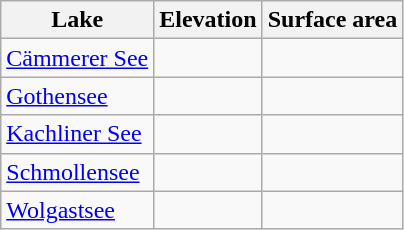<table class="wikitable sortable">
<tr>
<th>Lake</th>
<th>Elevation</th>
<th>Surface area</th>
</tr>
<tr>
<td><a href='#'>Cämmerer See</a></td>
<td></td>
<td></td>
</tr>
<tr>
<td><a href='#'>Gothensee</a></td>
<td></td>
<td></td>
</tr>
<tr>
<td><a href='#'>Kachliner See</a></td>
<td></td>
<td></td>
</tr>
<tr>
<td><a href='#'>Schmollensee</a></td>
<td></td>
<td></td>
</tr>
<tr>
<td><a href='#'>Wolgastsee</a></td>
<td></td>
<td></td>
</tr>
</table>
